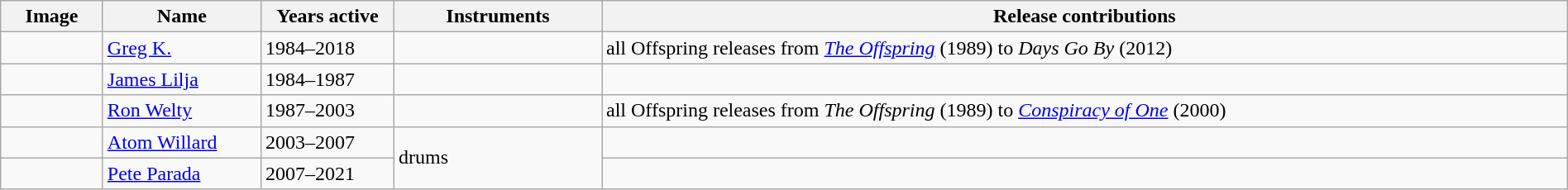<table class="wikitable" width="100%" border="1">
<tr>
<th width="75">Image</th>
<th width="120">Name</th>
<th width="100">Years active</th>
<th width="160">Instruments</th>
<th>Release contributions</th>
</tr>
<tr>
<td></td>
<td><a href='#'>Greg K.</a></td>
<td>1984–2018</td>
<td></td>
<td>all Offspring releases from <em><a href='#'>The Offspring</a></em> (1989) to <em>Days Go By</em> (2012)</td>
</tr>
<tr>
<td></td>
<td><a href='#'>James Lilja</a></td>
<td>1984–1987 </td>
<td></td>
<td></td>
</tr>
<tr>
<td></td>
<td><a href='#'>Ron Welty</a></td>
<td>1987–2003</td>
<td></td>
<td>all Offspring releases from <em>The Offspring</em> (1989) to <em><a href='#'>Conspiracy of One</a></em> (2000)</td>
</tr>
<tr>
<td></td>
<td><a href='#'>Atom Willard</a></td>
<td>2003–2007</td>
<td rowspan="2">drums</td>
<td></td>
</tr>
<tr>
<td></td>
<td><a href='#'>Pete Parada</a></td>
<td>2007–2021</td>
<td></td>
</tr>
</table>
